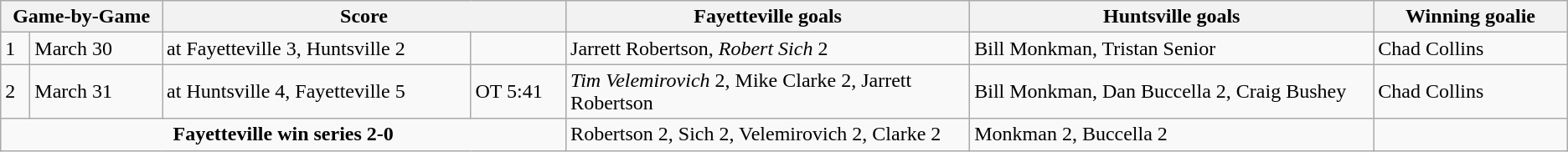<table class="wikitable">
<tr>
<th width=10% colspan=2>Game-by-Game</th>
<th width=25% colspan=2>Score</th>
<th width=25%>Fayetteville goals</th>
<th width=25%>Huntsville goals</th>
<th width=12%>Winning goalie</th>
</tr>
<tr>
<td>1</td>
<td>March 30</td>
<td>at Fayetteville 3, Huntsville 2</td>
<td></td>
<td>Jarrett Robertson, <em>Robert Sich</em> 2</td>
<td>Bill Monkman, Tristan Senior</td>
<td>Chad Collins</td>
</tr>
<tr>
<td>2</td>
<td>March 31</td>
<td>at Huntsville 4, Fayetteville 5</td>
<td>OT 5:41</td>
<td><em>Tim Velemirovich</em> 2, Mike Clarke 2, Jarrett Robertson</td>
<td>Bill Monkman, Dan Buccella 2, Craig Bushey</td>
<td>Chad Collins</td>
</tr>
<tr>
<td colspan=4 align="center"><strong>Fayetteville win series 2-0</strong></td>
<td>Robertson 2, Sich 2, Velemirovich 2, Clarke 2</td>
<td>Monkman 2, Buccella 2</td>
</tr>
</table>
